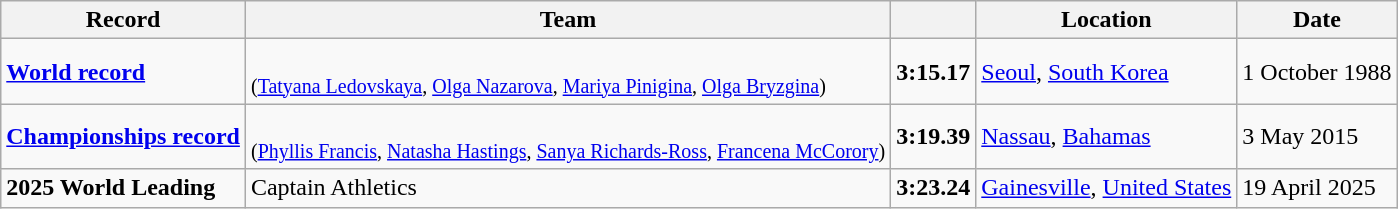<table class="wikitable">
<tr>
<th scope="col">Record</th>
<th scope="col">Team</th>
<th scope="col"></th>
<th scope="col">Location</th>
<th scope="col">Date</th>
</tr>
<tr>
<td scope="row"><strong><a href='#'>World record</a></strong></td>
<td><br><small>(<a href='#'>Tatyana Ledovskaya</a>, <a href='#'>Olga Nazarova</a>, <a href='#'>Mariya Pinigina</a>, <a href='#'>Olga Bryzgina</a>)</small></td>
<td><strong>3:15.17</strong></td>
<td> <a href='#'>Seoul</a>, <a href='#'>South Korea</a></td>
<td>1 October 1988</td>
</tr>
<tr>
<td scope="row"><strong><a href='#'>Championships record</a></strong></td>
<td><br><small>(<a href='#'>Phyllis Francis</a>, <a href='#'>Natasha Hastings</a>, <a href='#'>Sanya Richards-Ross</a>, <a href='#'>Francena McCorory</a>)</small></td>
<td><strong>3:19.39</strong></td>
<td> <a href='#'>Nassau</a>, <a href='#'>Bahamas</a></td>
<td>3 May 2015</td>
</tr>
<tr>
<td scope="row"><strong>2025 World Leading</strong></td>
<td> Captain Athletics</td>
<td><strong>3:23.24</strong></td>
<td> <a href='#'>Gainesville</a>, <a href='#'>United States</a></td>
<td>19 April 2025</td>
</tr>
</table>
